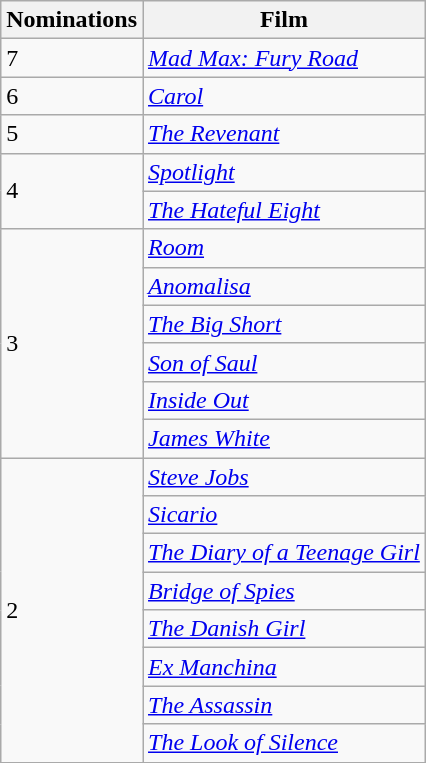<table class="wikitable">
<tr>
<th>Nominations</th>
<th>Film</th>
</tr>
<tr>
<td>7</td>
<td><em><a href='#'>Mad Max: Fury Road</a></em></td>
</tr>
<tr>
<td>6</td>
<td><em><a href='#'>Carol</a></em></td>
</tr>
<tr>
<td>5</td>
<td><em><a href='#'>The Revenant</a></em></td>
</tr>
<tr>
<td rowspan="2">4</td>
<td><em><a href='#'>Spotlight</a></em></td>
</tr>
<tr>
<td><em><a href='#'>The Hateful Eight</a></em></td>
</tr>
<tr>
<td rowspan="6">3</td>
<td><em><a href='#'>Room</a></em></td>
</tr>
<tr>
<td><em><a href='#'>Anomalisa</a></em></td>
</tr>
<tr>
<td><em><a href='#'>The Big Short</a></em></td>
</tr>
<tr>
<td><em><a href='#'>Son of Saul</a></em></td>
</tr>
<tr>
<td><em><a href='#'>Inside Out</a></em></td>
</tr>
<tr>
<td><em><a href='#'>James White</a></em></td>
</tr>
<tr>
<td rowspan="8">2</td>
<td><em><a href='#'>Steve Jobs</a></em></td>
</tr>
<tr>
<td><em><a href='#'>Sicario</a></em></td>
</tr>
<tr>
<td><em><a href='#'>The Diary of a Teenage Girl</a></em></td>
</tr>
<tr>
<td><em><a href='#'>Bridge of Spies</a></em></td>
</tr>
<tr>
<td><em><a href='#'>The Danish Girl</a></em></td>
</tr>
<tr>
<td><em><a href='#'>Ex Manchina</a></em></td>
</tr>
<tr>
<td><em><a href='#'>The Assassin</a></em></td>
</tr>
<tr>
<td><em><a href='#'>The Look of Silence</a></em></td>
</tr>
</table>
